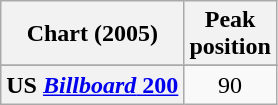<table class="wikitable sortable plainrowheaders" style="text-align:center">
<tr>
<th scope="col">Chart (2005)</th>
<th scope="col">Peak<br> position</th>
</tr>
<tr>
</tr>
<tr>
</tr>
<tr>
</tr>
<tr>
</tr>
<tr>
</tr>
<tr>
</tr>
<tr>
</tr>
<tr>
</tr>
<tr>
</tr>
<tr>
</tr>
<tr>
</tr>
<tr>
</tr>
<tr>
</tr>
<tr>
</tr>
<tr>
<th scope="row">US <a href='#'><em>Billboard</em> 200</a></th>
<td>90</td>
</tr>
</table>
